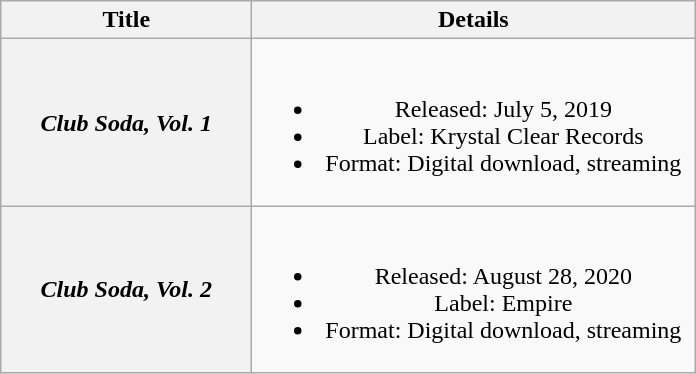<table class="wikitable plainrowheaders" style="text-align:center;">
<tr>
<th scope="col" style="width:10em;">Title</th>
<th scope="col" style="width:18em;">Details</th>
</tr>
<tr>
<th scope="row"><em>Club Soda, Vol. 1</em></th>
<td><br><ul><li>Released: July 5, 2019</li><li>Label: Krystal Clear Records</li><li>Format: Digital download, streaming</li></ul></td>
</tr>
<tr>
<th scope="row"><em>Club Soda, Vol. 2</em></th>
<td><br><ul><li>Released: August 28, 2020</li><li>Label: Empire</li><li>Format: Digital download, streaming</li></ul></td>
</tr>
</table>
